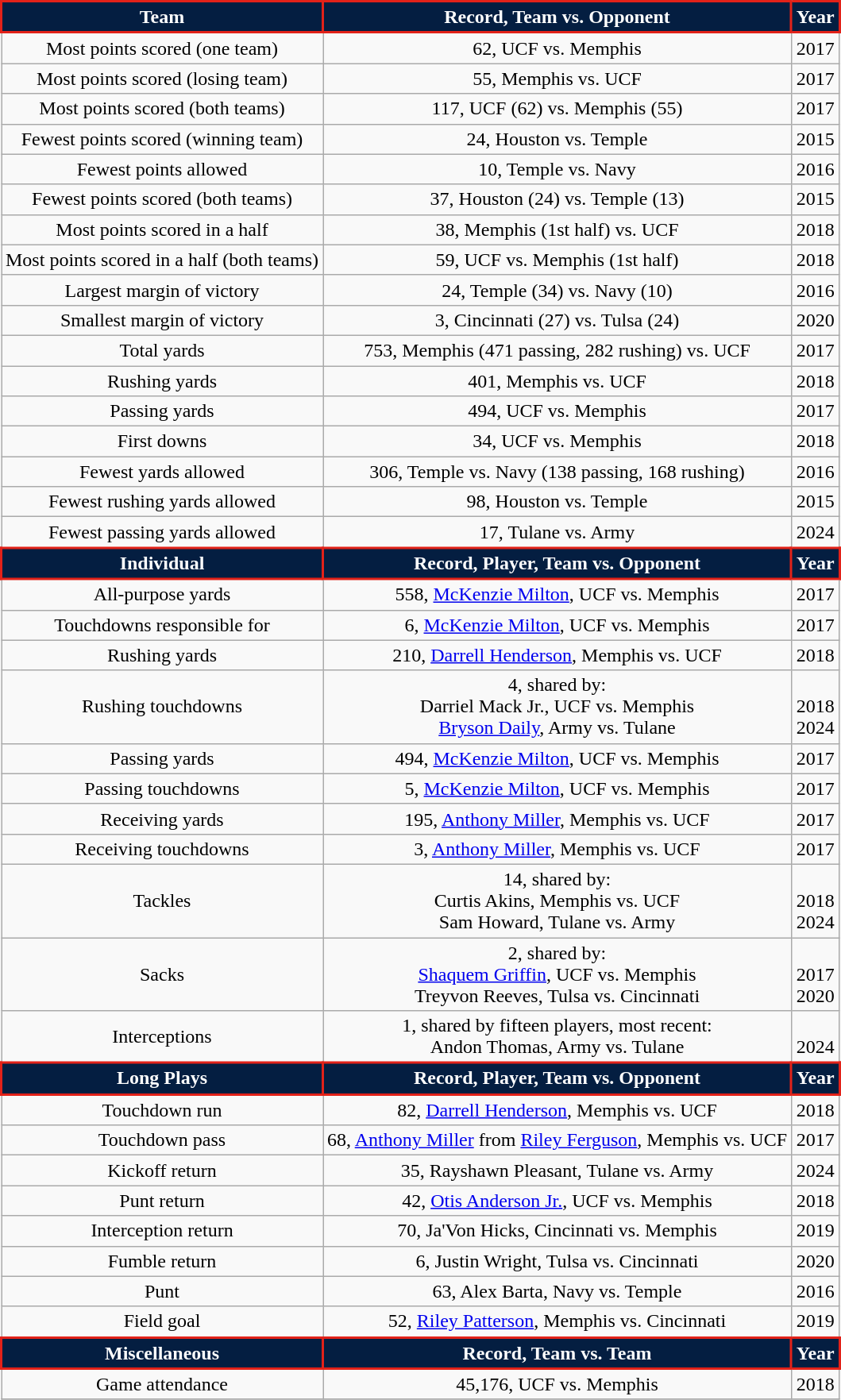<table class="wikitable" style="text-align:center">
<tr>
<th style="background:#041e41; color:#FFFFFF; border:2px solid #e22219;">Team</th>
<th style="background:#041e41; color:#FFFFFF; border:2px solid #e22219;">Record, Team vs. Opponent</th>
<th style="background:#041e41; color:#FFFFFF; border:2px solid #e22219;">Year</th>
</tr>
<tr>
<td>Most points scored (one team)</td>
<td>62, UCF vs. Memphis</td>
<td>2017</td>
</tr>
<tr>
<td>Most points scored (losing team)</td>
<td>55, Memphis vs. UCF</td>
<td>2017</td>
</tr>
<tr>
<td>Most points scored (both teams)</td>
<td>117, UCF (62) vs. Memphis (55)</td>
<td>2017</td>
</tr>
<tr>
<td>Fewest points scored (winning team)</td>
<td>24, Houston vs. Temple</td>
<td>2015</td>
</tr>
<tr>
<td>Fewest points allowed</td>
<td>10, Temple vs. Navy</td>
<td>2016</td>
</tr>
<tr>
<td>Fewest points scored (both teams)</td>
<td>37, Houston (24) vs. Temple (13)</td>
<td>2015</td>
</tr>
<tr>
<td>Most points scored in a half</td>
<td>38, Memphis (1st half) vs. UCF</td>
<td>2018</td>
</tr>
<tr>
<td>Most points scored in a half (both teams)</td>
<td>59, UCF vs. Memphis (1st half)</td>
<td>2018</td>
</tr>
<tr>
<td>Largest margin of victory</td>
<td>24, Temple (34) vs. Navy (10)</td>
<td>2016</td>
</tr>
<tr>
<td>Smallest margin of victory</td>
<td>3, Cincinnati (27) vs. Tulsa (24)</td>
<td>2020</td>
</tr>
<tr>
<td>Total yards</td>
<td>753, Memphis (471 passing, 282 rushing) vs. UCF</td>
<td>2017</td>
</tr>
<tr>
<td>Rushing yards</td>
<td>401, Memphis vs. UCF</td>
<td>2018</td>
</tr>
<tr>
<td>Passing yards</td>
<td>494, UCF vs. Memphis</td>
<td>2017</td>
</tr>
<tr>
<td>First downs</td>
<td>34, UCF vs. Memphis</td>
<td>2018</td>
</tr>
<tr>
<td>Fewest yards allowed</td>
<td>306, Temple vs. Navy (138 passing, 168 rushing)</td>
<td>2016</td>
</tr>
<tr>
<td>Fewest rushing yards allowed</td>
<td>98, Houston vs. Temple</td>
<td>2015</td>
</tr>
<tr>
<td>Fewest passing yards allowed</td>
<td>17, Tulane vs. Army</td>
<td>2024</td>
</tr>
<tr>
<th style="background:#041e41; color:#FFFFFF; border:2px solid #e22219;">Individual</th>
<th style="background:#041e41; color:#FFFFFF; border:2px solid #e22219;">Record, Player, Team vs. Opponent</th>
<th style="background:#041e41; color:#FFFFFF; border:2px solid #e22219;">Year</th>
</tr>
<tr>
<td>All-purpose yards</td>
<td>558, <a href='#'>McKenzie Milton</a>, UCF vs. Memphis</td>
<td>2017</td>
</tr>
<tr>
<td>Touchdowns responsible for</td>
<td>6, <a href='#'>McKenzie Milton</a>, UCF vs. Memphis</td>
<td>2017</td>
</tr>
<tr>
<td>Rushing yards</td>
<td>210, <a href='#'>Darrell Henderson</a>, Memphis vs. UCF</td>
<td>2018</td>
</tr>
<tr>
<td>Rushing touchdowns</td>
<td>4, shared by:<br>Darriel Mack Jr., UCF vs. Memphis<br><a href='#'>Bryson Daily</a>, Army vs. Tulane</td>
<td><br>2018<br>2024</td>
</tr>
<tr>
<td>Passing yards</td>
<td>494, <a href='#'>McKenzie Milton</a>, UCF vs. Memphis</td>
<td>2017</td>
</tr>
<tr>
<td>Passing touchdowns</td>
<td>5, <a href='#'>McKenzie Milton</a>, UCF vs. Memphis</td>
<td>2017</td>
</tr>
<tr>
<td>Receiving yards</td>
<td>195, <a href='#'>Anthony Miller</a>, Memphis vs. UCF</td>
<td>2017</td>
</tr>
<tr>
<td>Receiving touchdowns</td>
<td>3, <a href='#'>Anthony Miller</a>, Memphis vs. UCF</td>
<td>2017</td>
</tr>
<tr>
<td>Tackles</td>
<td>14, shared by:<br>Curtis Akins, Memphis vs. UCF<br>Sam Howard, Tulane vs. Army</td>
<td><br>2018<br>2024</td>
</tr>
<tr>
<td>Sacks</td>
<td>2, shared by:<br><a href='#'>Shaquem Griffin</a>, UCF vs. Memphis<br>Treyvon Reeves, Tulsa vs. Cincinnati</td>
<td> <br>2017<br>2020</td>
</tr>
<tr>
<td>Interceptions</td>
<td>1, shared by fifteen players, most recent:<br>Andon Thomas, Army vs. Tulane</td>
<td><br>2024</td>
</tr>
<tr>
<th style="background:#041e41; color:#FFFFFF; border:2px solid #e22219;">Long Plays</th>
<th style="background:#041e41; color:#FFFFFF; border:2px solid #e22219;">Record, Player, Team vs. Opponent</th>
<th style="background:#041e41; color:#FFFFFF; border:2px solid #e22219;">Year</th>
</tr>
<tr>
<td>Touchdown run</td>
<td>82, <a href='#'>Darrell Henderson</a>, Memphis vs. UCF</td>
<td>2018</td>
</tr>
<tr>
<td>Touchdown pass</td>
<td>68, <a href='#'>Anthony Miller</a> from <a href='#'>Riley Ferguson</a>, Memphis vs. UCF</td>
<td>2017</td>
</tr>
<tr>
<td>Kickoff return</td>
<td>35, Rayshawn Pleasant, Tulane vs. Army</td>
<td>2024</td>
</tr>
<tr>
<td>Punt return</td>
<td>42, <a href='#'>Otis Anderson Jr.</a>, UCF vs. Memphis</td>
<td>2018</td>
</tr>
<tr>
<td>Interception return</td>
<td>70, Ja'Von Hicks, Cincinnati vs. Memphis</td>
<td>2019</td>
</tr>
<tr>
<td>Fumble return</td>
<td>6, Justin Wright, Tulsa vs. Cincinnati</td>
<td>2020</td>
</tr>
<tr>
<td>Punt</td>
<td>63, Alex Barta, Navy vs. Temple</td>
<td>2016</td>
</tr>
<tr>
<td>Field goal</td>
<td>52, <a href='#'>Riley Patterson</a>, Memphis vs. Cincinnati</td>
<td>2019</td>
</tr>
<tr>
<th style="background:#041e41; color:#FFFFFF; border:2px solid #e22219;">Miscellaneous</th>
<th style="background:#041e41; color:#FFFFFF; border:2px solid #e22219;">Record, Team vs. Team</th>
<th style="background:#041e41; color:#FFFFFF; border:2px solid #e22219;">Year</th>
</tr>
<tr>
<td>Game attendance</td>
<td>45,176, UCF vs. Memphis</td>
<td>2018</td>
</tr>
<tr>
</tr>
</table>
